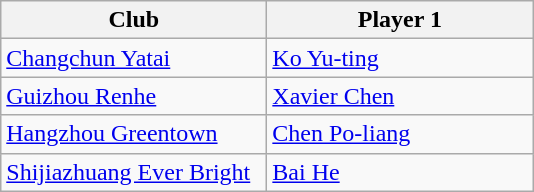<table class="wikitable" border="1">
<tr>
<th width="170">Club</th>
<th width="170">Player 1</th>
</tr>
<tr>
<td><a href='#'>Changchun Yatai</a></td>
<td> <a href='#'>Ko Yu-ting</a></td>
</tr>
<tr>
<td><a href='#'>Guizhou Renhe</a></td>
<td> <a href='#'>Xavier Chen</a></td>
</tr>
<tr>
<td><a href='#'>Hangzhou Greentown</a></td>
<td> <a href='#'>Chen Po-liang</a></td>
</tr>
<tr>
<td><a href='#'>Shijiazhuang Ever Bright</a></td>
<td> <a href='#'>Bai He</a></td>
</tr>
</table>
